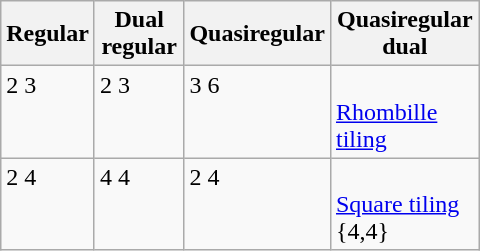<table class="wikitable" width=320>
<tr>
<th>Regular</th>
<th>Dual regular</th>
<th>Quasiregular</th>
<th>Quasiregular dual</th>
</tr>
<tr valign=top>
<td>2 3</td>
<td>2 3</td>
<td>3 6</td>
<td><br><a href='#'>Rhombille tiling</a></td>
</tr>
<tr valign=top>
<td>2 4</td>
<td>4 4</td>
<td>2 4</td>
<td><br><a href='#'>Square tiling</a><br>{4,4}</td>
</tr>
</table>
